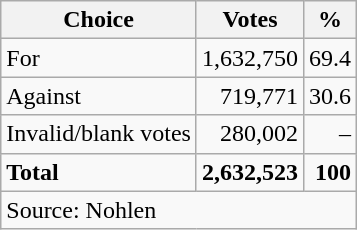<table class=wikitable style=text-align:right>
<tr>
<th>Choice</th>
<th>Votes</th>
<th>%</th>
</tr>
<tr>
<td align=left>For</td>
<td>1,632,750</td>
<td>69.4</td>
</tr>
<tr>
<td align=left>Against</td>
<td>719,771</td>
<td>30.6</td>
</tr>
<tr>
<td align=left>Invalid/blank votes</td>
<td>280,002</td>
<td>–</td>
</tr>
<tr>
<td align=left><strong>Total</strong></td>
<td><strong>2,632,523</strong></td>
<td><strong>100</strong></td>
</tr>
<tr>
<td align=left colspan=3>Source: Nohlen</td>
</tr>
</table>
